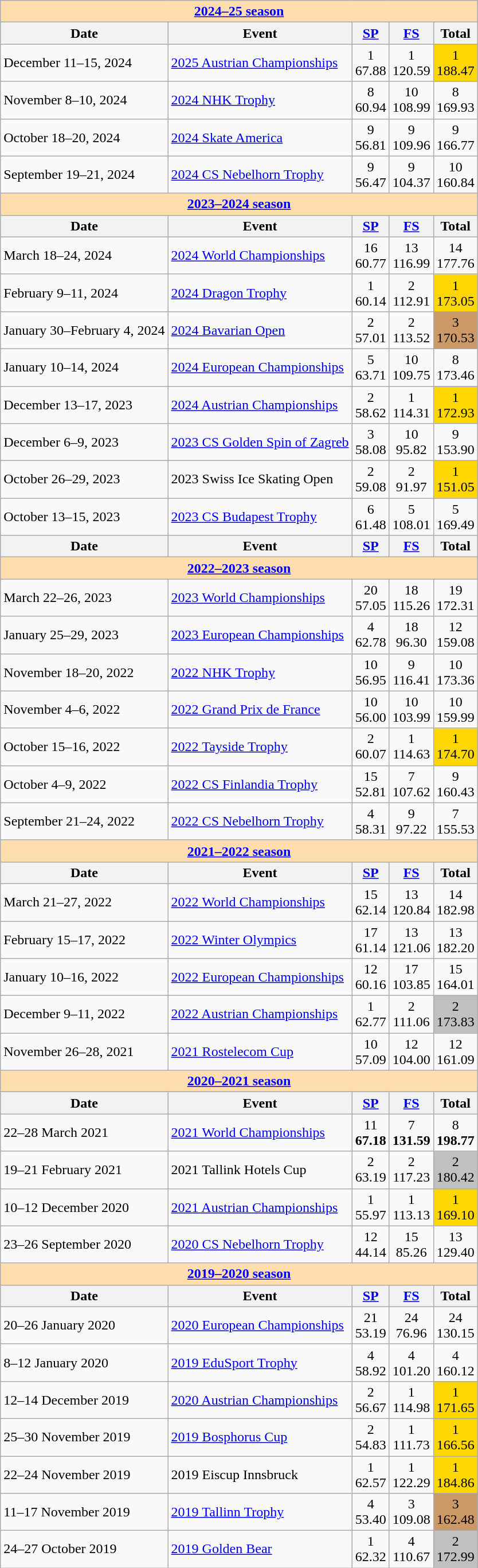<table class="wikitable">
<tr>
<th colspan="5" style="background-color: #ffdead; " align="center"><strong><a href='#'>2024–25 season</a></strong></th>
</tr>
<tr>
<th>Date</th>
<th>Event</th>
<th><a href='#'>SP</a></th>
<th><a href='#'>FS</a></th>
<th>Total</th>
</tr>
<tr>
<td>December 11–15, 2024</td>
<td><a href='#'>2025 Austrian Championships</a></td>
<td align="center">1 <br> 67.88</td>
<td align="center">1 <br> 120.59</td>
<td align="center" bgcolor=gold>1 <br> 188.47</td>
</tr>
<tr>
<td>November 8–10, 2024</td>
<td><a href='#'>2024 NHK Trophy</a></td>
<td align="center">8 <br> 60.94</td>
<td align="center">10 <br> 108.99</td>
<td align="center">8 <br> 169.93</td>
</tr>
<tr>
<td>October 18–20, 2024</td>
<td><a href='#'>2024 Skate America</a></td>
<td align="center">9 <br> 56.81</td>
<td align="center">9 <br> 109.96</td>
<td align="center">9 <br> 166.77</td>
</tr>
<tr>
<td>September 19–21, 2024</td>
<td><a href='#'>2024 CS Nebelhorn Trophy</a></td>
<td align="center">9 <br> 56.47</td>
<td align="center">9 <br> 104.37</td>
<td align="center">10 <br> 160.84</td>
</tr>
<tr>
<td style="background-color: #ffdead; " colspan=5 align=center><a href='#'><strong>2023–2024 season</strong></a></td>
</tr>
<tr>
<th>Date</th>
<th>Event</th>
<th><a href='#'>SP</a></th>
<th><a href='#'>FS</a></th>
<th>Total</th>
</tr>
<tr>
<td>March 18–24, 2024</td>
<td><a href='#'>2024 World Championships</a></td>
<td align=center>16 <br> 60.77</td>
<td align=center>13 <br> 116.99</td>
<td align=center>14 <br> 177.76</td>
</tr>
<tr>
<td>February 9–11, 2024</td>
<td><a href='#'>2024 Dragon Trophy</a></td>
<td align=center>1 <br> 60.14</td>
<td align=center>2 <br> 112.91</td>
<td align=center bgcolor=gold>1 <br> 173.05</td>
</tr>
<tr>
<td>January 30–February 4, 2024</td>
<td><a href='#'>2024 Bavarian Open</a></td>
<td align=center>2 <br> 57.01</td>
<td align=center>2 <br> 113.52</td>
<td align=center bgcolor=cc9966>3 <br> 170.53</td>
</tr>
<tr>
<td>January 10–14, 2024</td>
<td><a href='#'>2024 European Championships</a></td>
<td align=center>5 <br> 63.71</td>
<td align=center>10 <br> 109.75</td>
<td align=center>8 <br> 173.46</td>
</tr>
<tr>
<td>December 13–17, 2023</td>
<td><a href='#'>2024 Austrian Championships</a></td>
<td align=center>2 <br> 58.62</td>
<td align=center>1 <br> 114.31</td>
<td align=center bgcolor=gold>1 <br> 172.93</td>
</tr>
<tr>
<td>December 6–9, 2023</td>
<td><a href='#'>2023 CS Golden Spin of Zagreb</a></td>
<td align=center>3 <br> 58.08</td>
<td align=center>10 <br> 95.82</td>
<td align=center>9 <br> 153.90</td>
</tr>
<tr>
<td>October 26–29, 2023</td>
<td>2023 Swiss Ice Skating Open</td>
<td align=center>2 <br> 59.08</td>
<td align=center>2 <br> 91.97</td>
<td align=center bgcolor=gold>1 <br> 151.05</td>
</tr>
<tr>
<td>October 13–15, 2023</td>
<td><a href='#'>2023 CS Budapest Trophy</a></td>
<td align=center>6 <br> 61.48</td>
<td align=center>5 <br> 108.01</td>
<td align=center>5 <br> 169.49</td>
</tr>
<tr>
<th>Date</th>
<th>Event</th>
<th><a href='#'>SP</a></th>
<th><a href='#'>FS</a></th>
<th>Total</th>
</tr>
<tr>
<td style="background-color: #ffdead; " colspan=5 align=center><a href='#'><strong>2022–2023 season</strong></a></td>
</tr>
<tr>
<td>March 22–26, 2023</td>
<td><a href='#'>2023 World Championships</a></td>
<td align=center>20 <br> 57.05</td>
<td align=center>18 <br> 115.26</td>
<td align=center>19 <br> 172.31</td>
</tr>
<tr>
<td>January 25–29, 2023</td>
<td><a href='#'>2023 European Championships</a></td>
<td align=center>4 <br> 62.78</td>
<td align=center>18 <br> 96.30</td>
<td align=center>12 <br> 159.08</td>
</tr>
<tr>
<td>November 18–20, 2022</td>
<td><a href='#'>2022 NHK Trophy</a></td>
<td align=center>10 <br> 56.95</td>
<td align=center>9 <br> 116.41</td>
<td align=center>10 <br> 173.36</td>
</tr>
<tr>
<td>November 4–6, 2022</td>
<td><a href='#'>2022 Grand Prix de France</a></td>
<td align=center>10 <br> 56.00</td>
<td align=center>10 <br> 103.99</td>
<td align=center>10 <br> 159.99</td>
</tr>
<tr>
<td>October 15–16, 2022</td>
<td><a href='#'>2022 Tayside Trophy</a></td>
<td align=center>2 <br> 60.07</td>
<td align=center>1 <br> 114.63</td>
<td align=center bgcolor=gold>1 <br> 174.70</td>
</tr>
<tr>
<td>October 4–9, 2022</td>
<td><a href='#'>2022 CS Finlandia Trophy</a></td>
<td align=center>15 <br> 52.81</td>
<td align=center>7 <br> 107.62</td>
<td align=center>9 <br> 160.43</td>
</tr>
<tr>
<td>September 21–24, 2022</td>
<td><a href='#'>2022 CS Nebelhorn Trophy</a></td>
<td align=center>4 <br> 58.31</td>
<td align=center>9 <br> 97.22</td>
<td align=center>7 <br> 155.53</td>
</tr>
<tr>
<td style="background-color: #ffdead; " colspan=5 align=center><a href='#'><strong>2021–2022 season</strong></a></td>
</tr>
<tr>
<th>Date</th>
<th>Event</th>
<th><a href='#'>SP</a></th>
<th><a href='#'>FS</a></th>
<th>Total</th>
</tr>
<tr>
<td>March 21–27, 2022</td>
<td><a href='#'>2022 World Championships</a></td>
<td align=center>15 <br> 62.14</td>
<td align=center>13 <br> 120.84</td>
<td align=center>14 <br> 182.98</td>
</tr>
<tr>
<td>February 15–17, 2022</td>
<td><a href='#'>2022 Winter Olympics</a></td>
<td align=center>17 <br> 61.14</td>
<td align=center>13 <br> 121.06</td>
<td align=center>13 <br> 182.20</td>
</tr>
<tr>
<td>January 10–16, 2022</td>
<td><a href='#'>2022 European Championships</a></td>
<td align=center>12 <br> 60.16</td>
<td align=center>17 <br> 103.85</td>
<td align=center>15 <br> 164.01</td>
</tr>
<tr>
<td>December 9–11, 2022</td>
<td><a href='#'>2022 Austrian Championships</a></td>
<td align=center>1 <br> 62.77</td>
<td align=center>2 <br> 111.06</td>
<td align=center bgcolor=silver>2 <br> 173.83</td>
</tr>
<tr>
<td>November 26–28, 2021</td>
<td><a href='#'>2021 Rostelecom Cup</a></td>
<td align=center>10 <br> 57.09</td>
<td align=center>12 <br> 104.00</td>
<td align=center>12 <br> 161.09</td>
</tr>
<tr>
<td style="background-color: #ffdead; " colspan=5 align=center><a href='#'><strong>2020–2021 season</strong></a></td>
</tr>
<tr>
<th>Date</th>
<th>Event</th>
<th><a href='#'>SP</a></th>
<th><a href='#'>FS</a></th>
<th>Total</th>
</tr>
<tr>
<td>22–28 March 2021</td>
<td><a href='#'>2021 World Championships</a></td>
<td align=center>11 <br> <strong>67.18</strong></td>
<td align=center>7 <br> <strong>131.59</strong></td>
<td align=center>8 <br> <strong>198.77</strong></td>
</tr>
<tr>
<td>19–21 February 2021</td>
<td>2021 Tallink Hotels Cup</td>
<td align=center>2 <br> 63.19</td>
<td align=center>2 <br> 117.23</td>
<td align=center bgcolor=silver>2 <br> 180.42</td>
</tr>
<tr>
<td>10–12 December 2020</td>
<td><a href='#'>2021 Austrian Championships</a></td>
<td align=center>1 <br> 55.97</td>
<td align=center>1 <br> 113.13</td>
<td align=center bgcolor=gold>1 <br> 169.10</td>
</tr>
<tr>
<td>23–26 September 2020</td>
<td><a href='#'>2020 CS Nebelhorn Trophy</a></td>
<td align=center>12 <br> 44.14</td>
<td align=center>15 <br> 85.26</td>
<td align=center>13 <br> 129.40</td>
</tr>
<tr>
<td style="background-color: #ffdead; " colspan=5 align=center><a href='#'><strong>2019–2020 season</strong></a></td>
</tr>
<tr>
<th>Date</th>
<th>Event</th>
<th><a href='#'>SP</a></th>
<th><a href='#'>FS</a></th>
<th>Total</th>
</tr>
<tr>
<td>20–26 January 2020</td>
<td><a href='#'>2020 European Championships</a></td>
<td align=center>21 <br> 53.19</td>
<td align=center>24 <br> 76.96</td>
<td align=center>24 <br> 130.15</td>
</tr>
<tr>
<td>8–12 January 2020</td>
<td><a href='#'>2019 EduSport Trophy</a></td>
<td align=center>4 <br> 58.92</td>
<td align=center>4 <br> 101.20</td>
<td align=center>4 <br> 160.12</td>
</tr>
<tr>
<td>12–14 December 2019</td>
<td><a href='#'>2020 Austrian Championships</a></td>
<td align=center>2 <br> 56.67</td>
<td align=center>1 <br> 114.98</td>
<td align=center bgcolor=gold>1 <br> 171.65</td>
</tr>
<tr>
<td>25–30 November 2019</td>
<td><a href='#'>2019 Bosphorus Cup</a></td>
<td align=center>2 <br> 54.83</td>
<td align=center>1 <br> 111.73</td>
<td align=center bgcolor=gold>1 <br> 166.56</td>
</tr>
<tr>
<td>22–24 November 2019</td>
<td>2019 Eiscup Innsbruck</td>
<td align=center>1 <br> 62.57</td>
<td align=center>1 <br> 122.29</td>
<td align=center bgcolor=gold>1 <br> 184.86</td>
</tr>
<tr>
<td>11–17 November 2019</td>
<td><a href='#'>2019 Tallinn Trophy</a></td>
<td align=center>4 <br> 53.40</td>
<td align=center>3 <br> 109.08</td>
<td align=center bgcolor=cc9966>3 <br> 162.48</td>
</tr>
<tr>
<td>24–27 October 2019</td>
<td><a href='#'>2019 Golden Bear</a></td>
<td align=center>1 <br> 62.32</td>
<td align=center>4 <br> 110.67</td>
<td align=center bgcolor=silver>2 <br> 172.99</td>
</tr>
</table>
